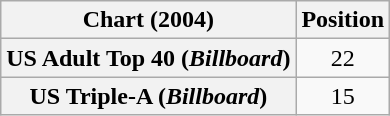<table class="wikitable plainrowheaders" style="text-align:center">
<tr>
<th>Chart (2004)</th>
<th>Position</th>
</tr>
<tr>
<th scope="row">US Adult Top 40 (<em>Billboard</em>)</th>
<td>22</td>
</tr>
<tr>
<th scope="row">US Triple-A (<em>Billboard</em>)</th>
<td>15</td>
</tr>
</table>
